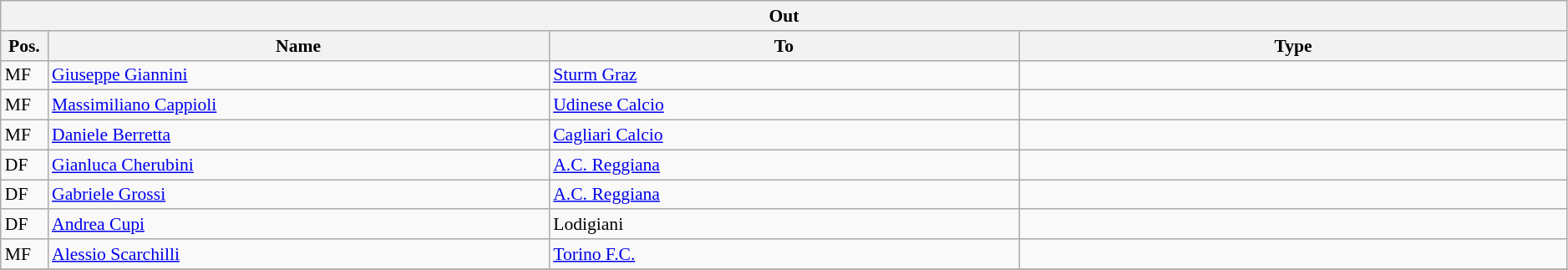<table class="wikitable" style="font-size:90%; width:99%">
<tr>
<th colspan="4">Out</th>
</tr>
<tr>
<th width=3%>Pos.</th>
<th width=32%>Name</th>
<th width=30%>To</th>
<th width=35%>Type</th>
</tr>
<tr>
<td>MF</td>
<td><a href='#'>Giuseppe Giannini</a></td>
<td><a href='#'>Sturm Graz</a></td>
<td></td>
</tr>
<tr>
<td>MF</td>
<td><a href='#'>Massimiliano Cappioli</a></td>
<td><a href='#'>Udinese Calcio</a></td>
<td></td>
</tr>
<tr>
<td>MF</td>
<td><a href='#'>Daniele Berretta</a></td>
<td><a href='#'>Cagliari Calcio</a></td>
<td></td>
</tr>
<tr>
<td>DF</td>
<td><a href='#'>Gianluca Cherubini</a></td>
<td><a href='#'>A.C. Reggiana</a></td>
<td></td>
</tr>
<tr>
<td>DF</td>
<td><a href='#'>Gabriele Grossi</a></td>
<td><a href='#'>A.C. Reggiana</a></td>
<td></td>
</tr>
<tr>
<td>DF</td>
<td><a href='#'>Andrea Cupi</a></td>
<td>Lodigiani</td>
<td></td>
</tr>
<tr>
<td>MF</td>
<td><a href='#'>Alessio Scarchilli</a></td>
<td><a href='#'>Torino F.C.</a></td>
<td></td>
</tr>
<tr>
</tr>
</table>
